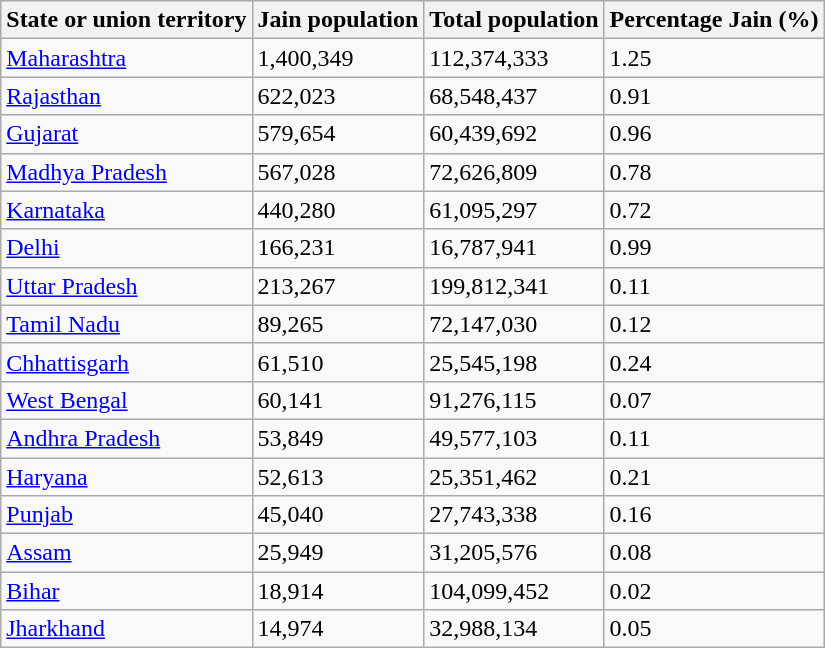<table class="wikitable sortable">
<tr>
<th>State or union territory</th>
<th>Jain population</th>
<th>Total population</th>
<th>Percentage Jain (%)</th>
</tr>
<tr>
<td><a href='#'>Maharashtra</a></td>
<td>1,400,349</td>
<td>112,374,333</td>
<td>1.25</td>
</tr>
<tr>
<td><a href='#'>Rajasthan</a></td>
<td>622,023</td>
<td>68,548,437</td>
<td>0.91</td>
</tr>
<tr>
<td><a href='#'>Gujarat</a></td>
<td>579,654</td>
<td>60,439,692</td>
<td>0.96</td>
</tr>
<tr>
<td><a href='#'>Madhya Pradesh</a></td>
<td>567,028</td>
<td>72,626,809</td>
<td>0.78</td>
</tr>
<tr>
<td><a href='#'>Karnataka</a></td>
<td>440,280</td>
<td>61,095,297</td>
<td>0.72</td>
</tr>
<tr>
<td><a href='#'>Delhi</a></td>
<td>166,231</td>
<td>16,787,941</td>
<td>0.99</td>
</tr>
<tr>
<td><a href='#'>Uttar Pradesh</a></td>
<td>213,267</td>
<td>199,812,341</td>
<td>0.11</td>
</tr>
<tr>
<td><a href='#'>Tamil Nadu</a></td>
<td>89,265</td>
<td>72,147,030</td>
<td>0.12</td>
</tr>
<tr>
<td><a href='#'>Chhattisgarh</a></td>
<td>61,510</td>
<td>25,545,198</td>
<td>0.24</td>
</tr>
<tr>
<td><a href='#'>West Bengal</a></td>
<td>60,141</td>
<td>91,276,115</td>
<td>0.07</td>
</tr>
<tr>
<td><a href='#'>Andhra Pradesh</a></td>
<td>53,849</td>
<td>49,577,103</td>
<td>0.11</td>
</tr>
<tr>
<td><a href='#'>Haryana</a></td>
<td>52,613</td>
<td>25,351,462</td>
<td>0.21</td>
</tr>
<tr>
<td><a href='#'>Punjab</a></td>
<td>45,040</td>
<td>27,743,338</td>
<td>0.16</td>
</tr>
<tr>
<td><a href='#'>Assam</a></td>
<td>25,949</td>
<td>31,205,576</td>
<td>0.08</td>
</tr>
<tr>
<td><a href='#'>Bihar</a></td>
<td>18,914</td>
<td>104,099,452</td>
<td>0.02</td>
</tr>
<tr>
<td><a href='#'>Jharkhand</a></td>
<td>14,974</td>
<td>32,988,134</td>
<td>0.05</td>
</tr>
</table>
